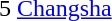<table cellspacing="0" cellpadding="0">
<tr>
<td><div>5 </div></td>
<td><a href='#'>Changsha</a></td>
</tr>
</table>
